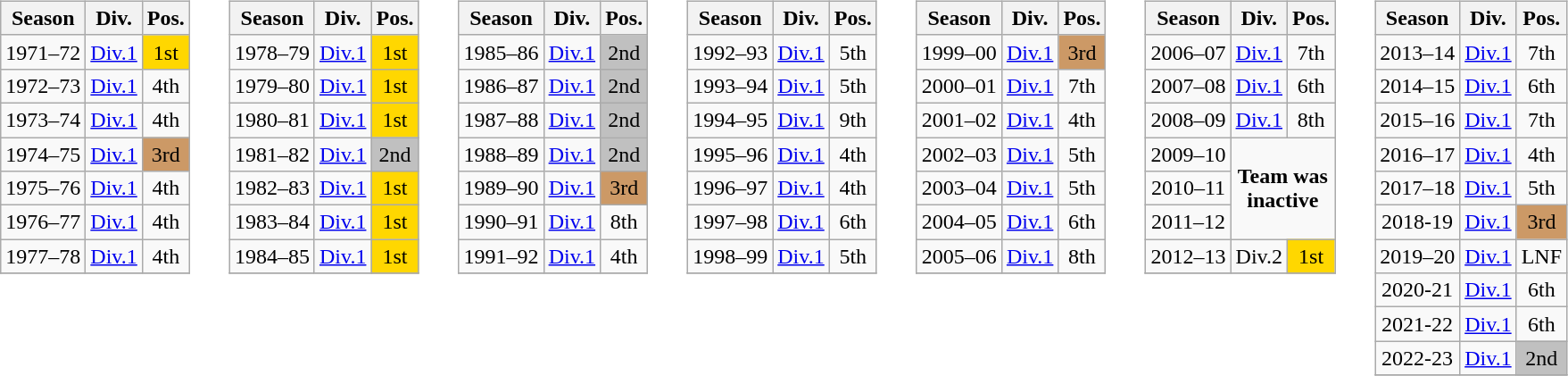<table>
<tr>
<td width="5"> </td>
<td valign="top"><br><table class="wikitable" style="text-align: center">
<tr>
<th>Season</th>
<th>Div.</th>
<th>Pos.</th>
</tr>
<tr>
<td align=centre>1971–72</td>
<td><a href='#'>Div.1</a></td>
<td align=centre bgcolor=gold>1st</td>
</tr>
<tr>
<td align=centre>1972–73</td>
<td><a href='#'>Div.1</a></td>
<td align=centre>4th</td>
</tr>
<tr>
<td align=centre>1973–74</td>
<td><a href='#'>Div.1</a></td>
<td align=centre>4th</td>
</tr>
<tr>
<td align=centre>1974–75</td>
<td><a href='#'>Div.1</a></td>
<td align=centre bgcolor=cc9966>3rd</td>
</tr>
<tr>
<td align=centre>1975–76</td>
<td><a href='#'>Div.1</a></td>
<td align=centre>4th</td>
</tr>
<tr>
<td align=centre>1976–77</td>
<td><a href='#'>Div.1</a></td>
<td align=centre>4th</td>
</tr>
<tr>
<td align=centre>1977–78</td>
<td><a href='#'>Div.1</a></td>
<td align=centre>4th</td>
</tr>
<tr>
</tr>
</table>
</td>
<td width="5"> </td>
<td valign="top"><br><table class="wikitable" style="text-align: center">
<tr>
<th>Season</th>
<th>Div.</th>
<th>Pos.</th>
</tr>
<tr>
<td align=centre>1978–79</td>
<td><a href='#'>Div.1</a></td>
<td align=centre bgcolor=gold>1st</td>
</tr>
<tr>
<td align=centre>1979–80</td>
<td><a href='#'>Div.1</a></td>
<td align=centre bgcolor=gold>1st</td>
</tr>
<tr>
<td align=centre>1980–81</td>
<td><a href='#'>Div.1</a></td>
<td align=centre bgcolor=gold>1st</td>
</tr>
<tr>
<td align=centre>1981–82</td>
<td><a href='#'>Div.1</a></td>
<td align=centre bgcolor=silver>2nd</td>
</tr>
<tr>
<td align=centre>1982–83</td>
<td><a href='#'>Div.1</a></td>
<td align=centre bgcolor=gold>1st</td>
</tr>
<tr>
<td align=centre>1983–84</td>
<td><a href='#'>Div.1</a></td>
<td align=centre bgcolor=gold>1st</td>
</tr>
<tr>
<td align=centre>1984–85</td>
<td><a href='#'>Div.1</a></td>
<td align=centre bgcolor=gold>1st</td>
</tr>
<tr>
</tr>
</table>
</td>
<td width="5"> </td>
<td valign="top"><br><table class="wikitable" style="text-align: center">
<tr>
<th>Season</th>
<th>Div.</th>
<th>Pos.</th>
</tr>
<tr>
<td align=centre>1985–86</td>
<td><a href='#'>Div.1</a></td>
<td align=centre bgcolor=silver>2nd</td>
</tr>
<tr>
<td align=centre>1986–87</td>
<td><a href='#'>Div.1</a></td>
<td align=centre bgcolor=silver>2nd</td>
</tr>
<tr>
<td align=centre>1987–88</td>
<td><a href='#'>Div.1</a></td>
<td align=centre bgcolor=silver>2nd</td>
</tr>
<tr>
<td align=centre>1988–89</td>
<td><a href='#'>Div.1</a></td>
<td align=centre bgcolor=silver>2nd</td>
</tr>
<tr>
<td align=centre>1989–90</td>
<td><a href='#'>Div.1</a></td>
<td align=centre bgcolor=cc9966>3rd</td>
</tr>
<tr>
<td align=centre>1990–91</td>
<td><a href='#'>Div.1</a></td>
<td align=centre>8th</td>
</tr>
<tr>
<td align=centre>1991–92</td>
<td><a href='#'>Div.1</a></td>
<td align=centre>4th</td>
</tr>
<tr>
</tr>
</table>
</td>
<td width="5"> </td>
<td valign="top"><br><table class="wikitable" style="text-align: center">
<tr>
<th>Season</th>
<th>Div.</th>
<th>Pos.</th>
</tr>
<tr>
<td align=centre>1992–93</td>
<td><a href='#'>Div.1</a></td>
<td align=centre>5th</td>
</tr>
<tr>
<td align=centre>1993–94</td>
<td><a href='#'>Div.1</a></td>
<td align=centre>5th</td>
</tr>
<tr>
<td align=centre>1994–95</td>
<td><a href='#'>Div.1</a></td>
<td align=centre>9th</td>
</tr>
<tr>
<td align=centre>1995–96</td>
<td><a href='#'>Div.1</a></td>
<td align=centre>4th</td>
</tr>
<tr>
<td align=centre>1996–97</td>
<td><a href='#'>Div.1</a></td>
<td align=centre>4th</td>
</tr>
<tr>
<td align=centre>1997–98</td>
<td><a href='#'>Div.1</a></td>
<td align=centre>6th</td>
</tr>
<tr>
<td align=centre>1998–99</td>
<td><a href='#'>Div.1</a></td>
<td align=centre>5th</td>
</tr>
<tr>
</tr>
</table>
</td>
<td width="5"> </td>
<td valign="top"><br><table class="wikitable" style="text-align: center">
<tr>
<th>Season</th>
<th>Div.</th>
<th>Pos.</th>
</tr>
<tr>
<td align=centre>1999–00</td>
<td><a href='#'>Div.1</a></td>
<td align=centre bgcolor=cc9966>3rd</td>
</tr>
<tr>
<td align=centre>2000–01</td>
<td><a href='#'>Div.1</a></td>
<td align=centre>7th</td>
</tr>
<tr>
<td align=centre>2001–02</td>
<td><a href='#'>Div.1</a></td>
<td align=centre>4th</td>
</tr>
<tr>
<td align=centre>2002–03</td>
<td><a href='#'>Div.1</a></td>
<td align=centre>5th</td>
</tr>
<tr>
<td align=centre>2003–04</td>
<td><a href='#'>Div.1</a></td>
<td align=centre>5th</td>
</tr>
<tr>
<td align=centre>2004–05</td>
<td><a href='#'>Div.1</a></td>
<td align=centre>6th</td>
</tr>
<tr>
<td align=centre>2005–06</td>
<td><a href='#'>Div.1</a></td>
<td align=centre>8th</td>
</tr>
<tr>
</tr>
</table>
</td>
<td width="5"> </td>
<td valign="top"><br><table class="wikitable" style="text-align: center">
<tr>
<th>Season</th>
<th>Div.</th>
<th>Pos.</th>
</tr>
<tr>
<td align=centre>2006–07</td>
<td><a href='#'>Div.1</a></td>
<td align=centre>7th</td>
</tr>
<tr>
<td align=centre>2007–08</td>
<td><a href='#'>Div.1</a></td>
<td align=centre>6th</td>
</tr>
<tr>
<td align=centre>2008–09</td>
<td><a href='#'>Div.1</a></td>
<td align=centre>8th</td>
</tr>
<tr>
<td align=centre>2009–10</td>
<td rowspan="3" colspan="2"><strong>Team was<br>inactive</strong></td>
</tr>
<tr>
<td align=centre>2010–11</td>
</tr>
<tr>
<td align=centre>2011–12</td>
</tr>
<tr>
<td align=centre>2012–13</td>
<td>Div.2</td>
<td align=centre bgcolor=gold>1st</td>
</tr>
<tr>
</tr>
</table>
</td>
<td width="5"> </td>
<td valign="top"><br><table class="wikitable" style="text-align: center">
<tr>
<th>Season</th>
<th>Div.</th>
<th>Pos.</th>
</tr>
<tr>
<td align=centre>2013–14</td>
<td><a href='#'>Div.1</a></td>
<td align=centre>7th</td>
</tr>
<tr>
<td align=centre>2014–15</td>
<td><a href='#'>Div.1</a></td>
<td align=centre>6th</td>
</tr>
<tr>
<td align=centre>2015–16</td>
<td><a href='#'>Div.1</a></td>
<td align=centre>7th</td>
</tr>
<tr>
<td align=centre>2016–17</td>
<td><a href='#'>Div.1</a></td>
<td align=centre>4th</td>
</tr>
<tr>
<td align=centre>2017–18</td>
<td><a href='#'>Div.1</a></td>
<td align=centre>5th</td>
</tr>
<tr>
<td align=centre>2018-19</td>
<td><a href='#'>Div.1</a></td>
<td align=centre bgcolor=cc9966>3rd</td>
</tr>
<tr>
<td align=centre>2019–20</td>
<td><a href='#'>Div.1</a></td>
<td align=centre>LNF</td>
</tr>
<tr>
<td align=centre>2020-21</td>
<td><a href='#'>Div.1</a></td>
<td align=centre>6th</td>
</tr>
<tr>
<td align=centre>2021-22</td>
<td><a href='#'>Div.1</a></td>
<td align=centre>6th</td>
</tr>
<tr>
<td align=centre>2022-23</td>
<td><a href='#'>Div.1</a></td>
<td align=centre bgcolor=silver>2nd</td>
</tr>
<tr>
</tr>
</table>
</td>
</tr>
</table>
